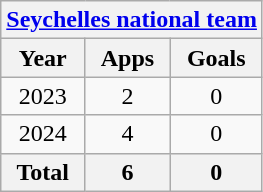<table class="wikitable" style="text-align:center">
<tr>
<th colspan=3><a href='#'>Seychelles national team</a></th>
</tr>
<tr>
<th>Year</th>
<th>Apps</th>
<th>Goals</th>
</tr>
<tr>
<td>2023</td>
<td>2</td>
<td>0</td>
</tr>
<tr>
<td>2024</td>
<td>4</td>
<td>0</td>
</tr>
<tr>
<th>Total</th>
<th>6</th>
<th>0</th>
</tr>
</table>
